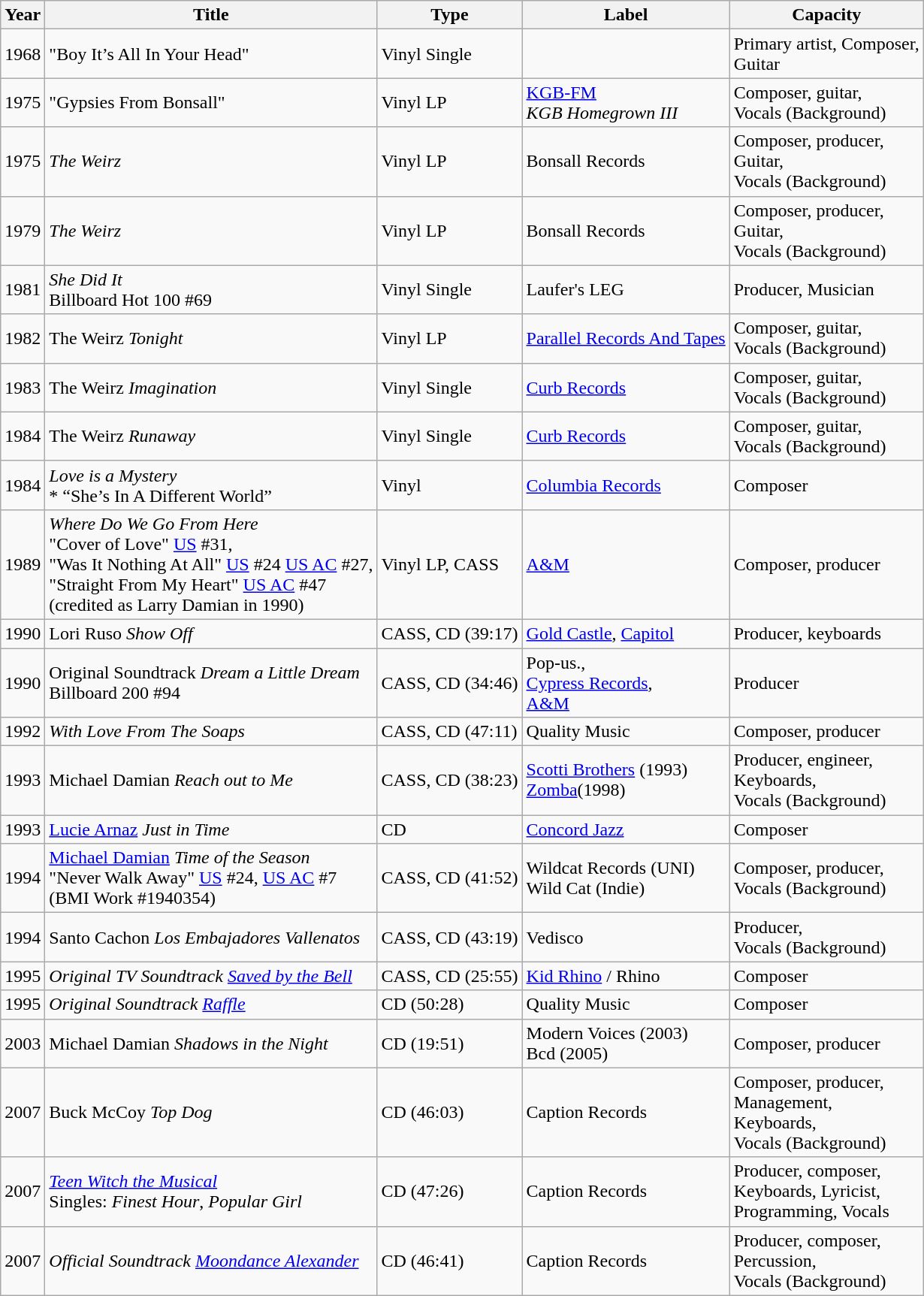<table class="wikitable sortable">
<tr>
<th>Year</th>
<th>Title</th>
<th>Type</th>
<th>Label</th>
<th class="unsortable">Capacity</th>
</tr>
<tr>
<td>1968</td>
<td>"Boy It’s All In Your Head"</td>
<td>Vinyl Single</td>
<td></td>
<td>Primary artist, Composer, <br> Guitar</td>
</tr>
<tr>
<td>1975</td>
<td>"Gypsies From Bonsall"</td>
<td>Vinyl LP</td>
<td><a href='#'>KGB-FM</a> <br><em>KGB Homegrown III</em></td>
<td>Composer, guitar, <br> Vocals (Background)</td>
</tr>
<tr>
<td>1975</td>
<td><em>The Weirz</em></td>
<td>Vinyl LP</td>
<td>Bonsall Records</td>
<td>Composer, producer, <br> Guitar, <br> Vocals (Background)</td>
</tr>
<tr>
<td>1979</td>
<td><em>The Weirz</em></td>
<td>Vinyl LP</td>
<td>Bonsall Records</td>
<td>Composer, producer, <br> Guitar, <br> Vocals (Background)</td>
</tr>
<tr>
<td>1981</td>
<td><em>She Did It</em> <br> Billboard Hot 100 #69</td>
<td>Vinyl Single</td>
<td>Laufer's LEG</td>
<td>Producer, Musician</td>
</tr>
<tr>
<td>1982</td>
<td>The Weirz <em>Tonight</em></td>
<td>Vinyl LP</td>
<td><a href='#'>Parallel Records And Tapes</a></td>
<td>Composer, guitar, <br> Vocals (Background)</td>
</tr>
<tr>
<td>1983</td>
<td>The Weirz <em>Imagination</em></td>
<td>Vinyl Single</td>
<td><a href='#'>Curb Records</a></td>
<td>Composer, guitar, <br> Vocals (Background)</td>
</tr>
<tr>
<td>1984</td>
<td>The Weirz <em>Runaway</em></td>
<td>Vinyl Single</td>
<td><a href='#'>Curb Records</a></td>
<td>Composer, guitar, <br> Vocals (Background)</td>
</tr>
<tr>
<td>1984</td>
<td><em>Love is a Mystery</em> <br> * “She’s In A Different World”</td>
<td>Vinyl</td>
<td><a href='#'>Columbia Records</a></td>
<td>Composer</td>
</tr>
<tr>
<td>1989</td>
<td><em>Where Do We Go From Here</em> <br> "Cover of Love" <a href='#'>US</a> #31, <br> "Was It Nothing At All" <a href='#'>US</a> #24 <a href='#'>US AC</a> #27, <br> "Straight From My Heart" <a href='#'>US AC</a> #47 <br> (credited as Larry Damian in 1990)</td>
<td>Vinyl LP, CASS</td>
<td><a href='#'>A&M</a></td>
<td>Composer, producer</td>
</tr>
<tr>
<td>1990</td>
<td>Lori Ruso <em>Show Off</em></td>
<td>CASS, CD (39:17)</td>
<td><a href='#'>Gold Castle</a>, <a href='#'>Capitol</a></td>
<td>Producer, keyboards</td>
</tr>
<tr>
<td>1990</td>
<td>Original Soundtrack <em>Dream a Little Dream</em> <br> Billboard 200 #94</td>
<td>CASS, CD (34:46)</td>
<td>Pop-us., <br> <a href='#'>Cypress Records</a>,<br> <a href='#'>A&M</a></td>
<td>Producer</td>
</tr>
<tr>
<td>1992</td>
<td><em>With Love From The Soaps</em></td>
<td>CASS, CD (47:11)</td>
<td>Quality Music</td>
<td>Composer, producer</td>
</tr>
<tr>
<td>1993</td>
<td>Michael Damian <em>Reach out to Me</em></td>
<td>CASS, CD (38:23)</td>
<td><a href='#'>Scotti Brothers</a> (1993)<br> <a href='#'>Zomba</a>(1998)</td>
<td>Producer, engineer, <br> Keyboards, <br>Vocals (Background)</td>
</tr>
<tr>
<td>1993</td>
<td><a href='#'>Lucie Arnaz</a> <em>Just in Time</em></td>
<td>CD</td>
<td><a href='#'>Concord Jazz</a></td>
<td>Composer</td>
</tr>
<tr>
<td>1994</td>
<td><a href='#'>Michael Damian</a> <em>Time of the Season</em> <br>  "Never Walk Away" <a href='#'>US</a> #24, <a href='#'>US AC</a> #7 <br> (BMI Work #1940354)</td>
<td>CASS, CD (41:52)</td>
<td>Wildcat Records (UNI)<br> Wild Cat (Indie)</td>
<td>Composer, producer,<br> Vocals (Background)</td>
</tr>
<tr>
<td>1994</td>
<td>Santo Cachon <em>Los Embajadores Vallenatos</em></td>
<td>CASS, CD (43:19)</td>
<td>Vedisco</td>
<td>Producer,<br> Vocals (Background)</td>
</tr>
<tr>
<td>1995</td>
<td><em>Original TV Soundtrack <a href='#'>Saved by the Bell</a></em></td>
<td>CASS, CD (25:55)</td>
<td><a href='#'>Kid Rhino</a> / Rhino</td>
<td>Composer</td>
</tr>
<tr>
<td>1995</td>
<td><em>Original Soundtrack <a href='#'>Raffle</a></em></td>
<td>CD (50:28)</td>
<td>Quality Music</td>
<td>Composer</td>
</tr>
<tr>
<td>2003</td>
<td>Michael Damian <em>Shadows in the Night</em></td>
<td>CD (19:51)</td>
<td>Modern Voices (2003) <br> Bcd (2005)</td>
<td>Composer, producer</td>
</tr>
<tr>
<td>2007</td>
<td>Buck McCoy <em>Top Dog</em></td>
<td>CD (46:03)</td>
<td>Caption Records</td>
<td>Composer, producer, <br>Management, <br>Keyboards,<br> Vocals (Background)</td>
</tr>
<tr>
<td>2007</td>
<td><em><a href='#'>Teen Witch the Musical</a></em> <br> Singles: <em>Finest Hour</em>, <em>Popular Girl</em></td>
<td>CD (47:26)</td>
<td>Caption Records</td>
<td>Producer, composer, <br> Keyboards, Lyricist,<br> Programming, Vocals</td>
</tr>
<tr>
<td>2007</td>
<td><em>Official Soundtrack <a href='#'>Moondance Alexander</a></em></td>
<td>CD (46:41)</td>
<td>Caption Records</td>
<td>Producer, composer,<br> Percussion,<br> Vocals (Background)</td>
</tr>
</table>
